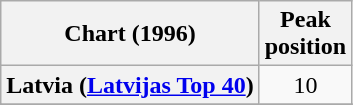<table class="wikitable sortable plainrowheaders" style="text-align:center">
<tr>
<th>Chart (1996)</th>
<th>Peak<br>position</th>
</tr>
<tr>
<th scope="row">Latvia (<a href='#'>Latvijas Top 40</a>)</th>
<td>10</td>
</tr>
<tr>
</tr>
<tr>
</tr>
<tr>
</tr>
</table>
